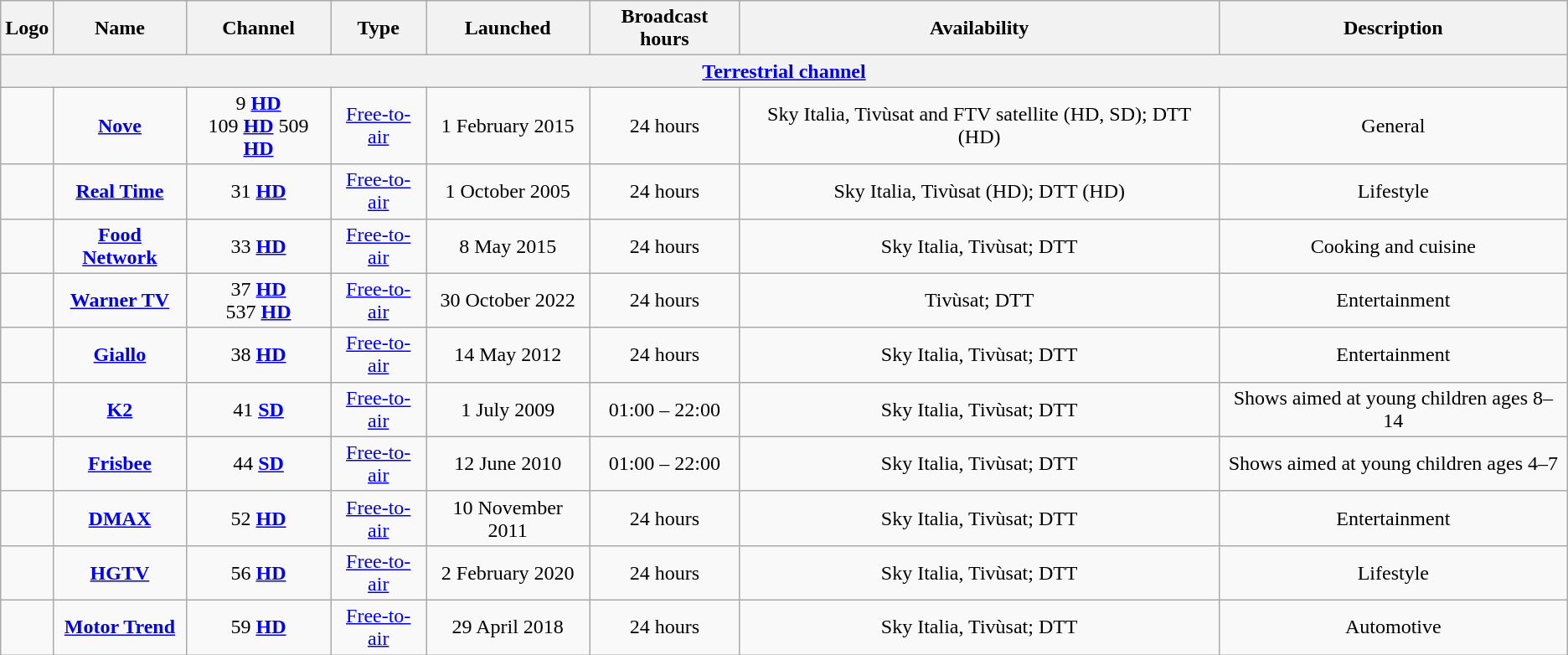<table class="wikitable" style="text-align:center">
<tr>
<th>Logo</th>
<th>Name</th>
<th>Channel</th>
<th>Type</th>
<th>Launched</th>
<th>Broadcast hours</th>
<th>Availability</th>
<th>Description</th>
</tr>
<tr>
<th colspan="8"><a href='#'>Terrestrial channel</a></th>
</tr>
<tr>
<td></td>
<td><strong><a href='#'>Nove</a></strong></td>
<td>9 <strong><a href='#'>HD</a></strong><br>109 <strong><a href='#'>HD</a></strong>
509 <strong><a href='#'>HD</a></strong></td>
<td><a href='#'>Free-to-air</a></td>
<td>1 February 2015</td>
<td>24 hours</td>
<td>Sky Italia, Tivùsat and FTV satellite (HD, SD); DTT (HD)</td>
<td>General</td>
</tr>
<tr>
<td></td>
<td><strong><a href='#'>Real Time</a></strong></td>
<td>31 <strong><a href='#'>HD</a></strong></td>
<td><a href='#'>Free-to-air</a></td>
<td>1 October 2005</td>
<td>24 hours</td>
<td>Sky Italia, Tivùsat (HD); DTT (HD)</td>
<td>Lifestyle</td>
</tr>
<tr>
<td></td>
<td><strong><a href='#'>Food Network</a></strong></td>
<td>33 <strong><a href='#'>HD</a></strong></td>
<td><a href='#'>Free-to-air</a></td>
<td>8 May 2015</td>
<td>24 hours</td>
<td>Sky Italia, Tivùsat; DTT</td>
<td>Cooking and cuisine</td>
</tr>
<tr>
<td></td>
<td><strong><a href='#'>Warner TV</a></strong></td>
<td>37 <strong><a href='#'>HD</a></strong><br>537 <strong><a href='#'>HD</a></strong></td>
<td><a href='#'>Free-to-air</a></td>
<td>30 October 2022</td>
<td>24 hours</td>
<td>Tivùsat; DTT</td>
<td>Entertainment</td>
</tr>
<tr>
<td></td>
<td><strong><a href='#'>Giallo</a></strong></td>
<td>38 <strong><a href='#'>HD</a></strong></td>
<td><a href='#'>Free-to-air</a></td>
<td>14 May 2012</td>
<td>24 hours</td>
<td>Sky Italia, Tivùsat; DTT</td>
<td>Entertainment</td>
</tr>
<tr>
<td></td>
<td><strong><a href='#'>K2</a></strong></td>
<td>41 <strong><a href='#'>SD</a></strong></td>
<td><a href='#'>Free-to-air</a></td>
<td>1 July 2009</td>
<td>01:00 – 22:00</td>
<td>Sky Italia, Tivùsat; DTT</td>
<td>Shows aimed at young children ages 8–14</td>
</tr>
<tr>
<td></td>
<td><strong><a href='#'>Frisbee</a></strong></td>
<td>44 <strong><a href='#'>SD</a></strong></td>
<td><a href='#'>Free-to-air</a></td>
<td>12 June 2010</td>
<td>01:00 – 22:00</td>
<td>Sky Italia, Tivùsat; DTT</td>
<td>Shows aimed at young children ages 4–7</td>
</tr>
<tr>
<td></td>
<td><strong><a href='#'>DMAX</a></strong></td>
<td>52 <strong><a href='#'>HD</a></strong></td>
<td><a href='#'>Free-to-air</a></td>
<td>10 November 2011</td>
<td>24 hours</td>
<td>Sky Italia, Tivùsat; DTT</td>
<td>Entertainment</td>
</tr>
<tr>
<td></td>
<td><strong><a href='#'>HGTV</a></strong></td>
<td>56 <strong><a href='#'>HD</a></strong></td>
<td><a href='#'>Free-to-air</a></td>
<td>2 February 2020</td>
<td>24 hours</td>
<td>Sky Italia, Tivùsat; DTT</td>
<td>Lifestyle</td>
</tr>
<tr>
<td></td>
<td><strong><a href='#'>Motor Trend</a></strong></td>
<td>59 <strong><a href='#'>HD</a></strong></td>
<td><a href='#'>Free-to-air</a></td>
<td>29 April 2018</td>
<td>24 hours</td>
<td>Sky Italia, Tivùsat; DTT</td>
<td>Automotive</td>
</tr>
</table>
